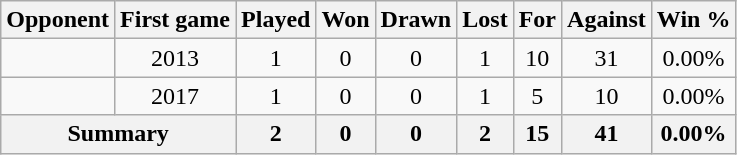<table class="wikitable sortable" style="text-align:center;">
<tr>
<th>Opponent</th>
<th>First game</th>
<th>Played</th>
<th>Won</th>
<th>Drawn</th>
<th>Lost</th>
<th>For</th>
<th>Against</th>
<th>Win %</th>
</tr>
<tr>
<td style="text-align: left;"></td>
<td>2013</td>
<td>1</td>
<td>0</td>
<td>0</td>
<td>1</td>
<td>10</td>
<td>31</td>
<td>0.00%</td>
</tr>
<tr>
<td style="text-align: left;"></td>
<td>2017</td>
<td>1</td>
<td>0</td>
<td>0</td>
<td>1</td>
<td>5</td>
<td>10</td>
<td>0.00%</td>
</tr>
<tr>
<th colspan="2">Summary</th>
<th>2</th>
<th>0</th>
<th>0</th>
<th>2</th>
<th>15</th>
<th>41</th>
<th>0.00%</th>
</tr>
</table>
